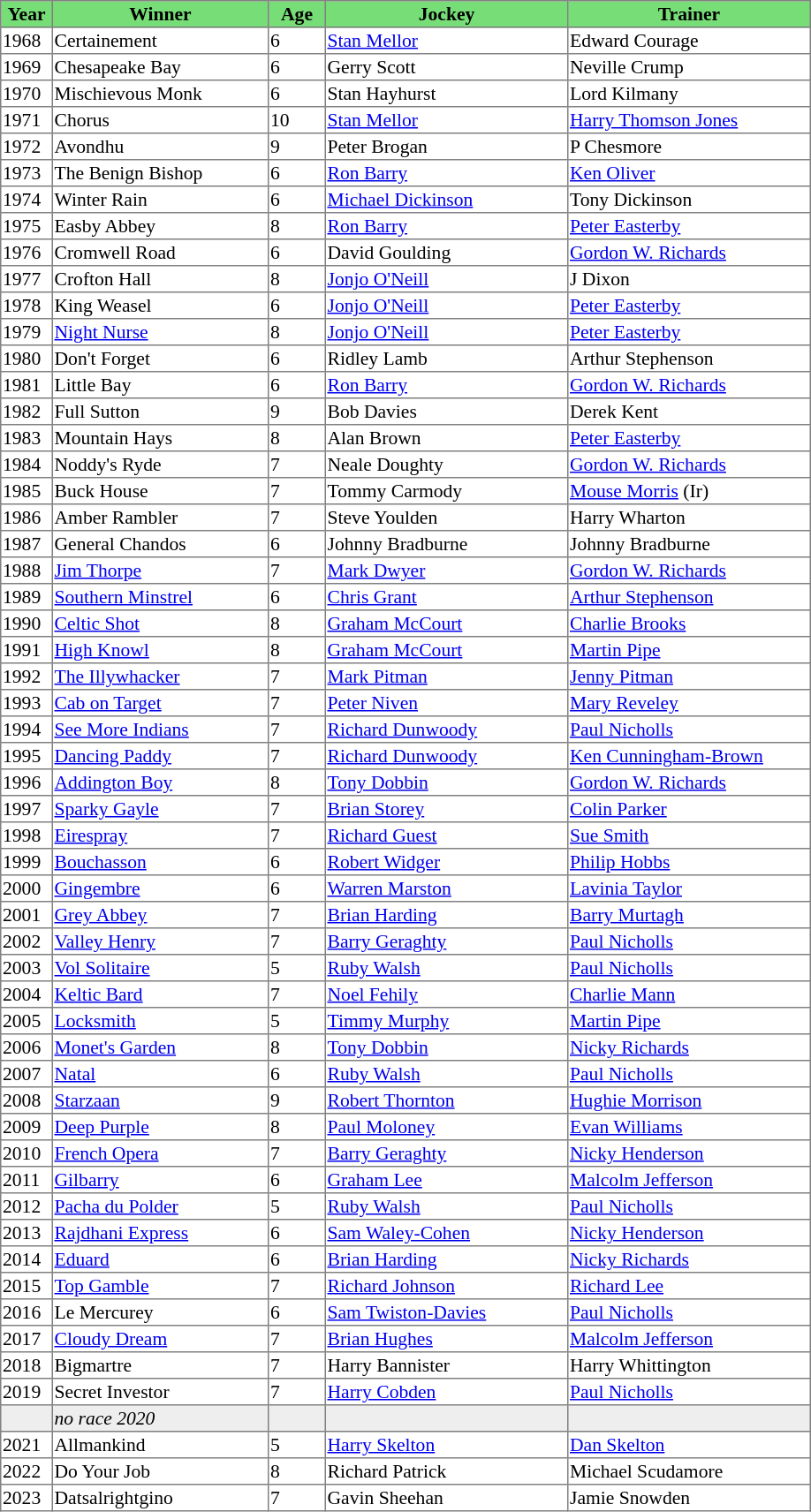<table class = "sortable" | border="1" style="border-collapse: collapse; font-size:90%">
<tr bgcolor="#77dd77" align="center">
<th width="36px"><strong>Year</strong><br></th>
<th width="160px"><strong>Winner</strong><br></th>
<th width="40px"><strong>Age</strong><br></th>
<th width="180px"><strong>Jockey</strong><br></th>
<th width="180px"><strong>Trainer</strong><br></th>
</tr>
<tr>
<td>1968</td>
<td>Certainement</td>
<td>6</td>
<td><a href='#'>Stan Mellor</a></td>
<td>Edward Courage</td>
</tr>
<tr>
<td>1969</td>
<td>Chesapeake Bay</td>
<td>6</td>
<td>Gerry Scott</td>
<td>Neville Crump</td>
</tr>
<tr>
<td>1970</td>
<td>Mischievous Monk</td>
<td>6</td>
<td>Stan Hayhurst</td>
<td>Lord Kilmany</td>
</tr>
<tr>
<td>1971</td>
<td>Chorus</td>
<td>10</td>
<td><a href='#'>Stan Mellor</a></td>
<td><a href='#'>Harry Thomson Jones</a></td>
</tr>
<tr>
<td>1972</td>
<td>Avondhu</td>
<td>9</td>
<td>Peter Brogan</td>
<td>P Chesmore</td>
</tr>
<tr>
<td>1973</td>
<td>The Benign Bishop</td>
<td>6</td>
<td><a href='#'>Ron Barry</a></td>
<td><a href='#'>Ken Oliver</a></td>
</tr>
<tr>
<td>1974</td>
<td>Winter Rain</td>
<td>6</td>
<td><a href='#'>Michael Dickinson</a></td>
<td>Tony Dickinson</td>
</tr>
<tr>
<td>1975</td>
<td>Easby Abbey</td>
<td>8</td>
<td><a href='#'>Ron Barry</a></td>
<td><a href='#'>Peter Easterby</a></td>
</tr>
<tr>
<td>1976</td>
<td>Cromwell Road</td>
<td>6</td>
<td>David Goulding</td>
<td><a href='#'>Gordon W. Richards</a></td>
</tr>
<tr>
<td>1977</td>
<td>Crofton Hall</td>
<td>8</td>
<td><a href='#'>Jonjo O'Neill</a></td>
<td>J Dixon</td>
</tr>
<tr>
<td>1978</td>
<td>King Weasel</td>
<td>6</td>
<td><a href='#'>Jonjo O'Neill</a></td>
<td><a href='#'>Peter Easterby</a></td>
</tr>
<tr>
<td>1979</td>
<td><a href='#'>Night Nurse</a></td>
<td>8</td>
<td><a href='#'>Jonjo O'Neill</a></td>
<td><a href='#'>Peter Easterby</a></td>
</tr>
<tr>
<td>1980</td>
<td>Don't Forget</td>
<td>6</td>
<td>Ridley Lamb</td>
<td>Arthur Stephenson</td>
</tr>
<tr>
<td>1981</td>
<td>Little Bay</td>
<td>6</td>
<td><a href='#'>Ron Barry</a></td>
<td><a href='#'>Gordon W. Richards</a></td>
</tr>
<tr>
<td>1982</td>
<td>Full Sutton</td>
<td>9</td>
<td>Bob Davies</td>
<td>Derek Kent</td>
</tr>
<tr>
<td>1983</td>
<td>Mountain Hays</td>
<td>8</td>
<td>Alan Brown</td>
<td><a href='#'>Peter Easterby</a></td>
</tr>
<tr>
<td>1984</td>
<td>Noddy's Ryde</td>
<td>7</td>
<td>Neale Doughty</td>
<td><a href='#'>Gordon W. Richards</a></td>
</tr>
<tr>
<td>1985</td>
<td>Buck House</td>
<td>7</td>
<td>Tommy Carmody</td>
<td><a href='#'>Mouse Morris</a> (Ir)</td>
</tr>
<tr>
<td>1986</td>
<td>Amber Rambler</td>
<td>7</td>
<td>Steve Youlden</td>
<td>Harry Wharton</td>
</tr>
<tr>
<td>1987</td>
<td>General Chandos</td>
<td>6</td>
<td>Johnny Bradburne</td>
<td>Johnny Bradburne</td>
</tr>
<tr>
<td>1988</td>
<td><a href='#'>Jim Thorpe</a></td>
<td>7</td>
<td><a href='#'>Mark Dwyer</a></td>
<td><a href='#'>Gordon W. Richards</a></td>
</tr>
<tr>
<td>1989</td>
<td><a href='#'>Southern Minstrel</a></td>
<td>6</td>
<td><a href='#'>Chris Grant</a></td>
<td><a href='#'>Arthur Stephenson</a></td>
</tr>
<tr>
<td>1990</td>
<td><a href='#'>Celtic Shot</a></td>
<td>8</td>
<td><a href='#'>Graham McCourt</a></td>
<td><a href='#'>Charlie Brooks</a></td>
</tr>
<tr>
<td>1991</td>
<td><a href='#'>High Knowl</a></td>
<td>8</td>
<td><a href='#'>Graham McCourt</a></td>
<td><a href='#'>Martin Pipe</a></td>
</tr>
<tr>
<td>1992</td>
<td><a href='#'>The Illywhacker</a></td>
<td>7</td>
<td><a href='#'>Mark Pitman</a></td>
<td><a href='#'>Jenny Pitman</a></td>
</tr>
<tr>
<td>1993</td>
<td><a href='#'>Cab on Target</a></td>
<td>7</td>
<td><a href='#'>Peter Niven</a></td>
<td><a href='#'>Mary Reveley</a></td>
</tr>
<tr>
<td>1994</td>
<td><a href='#'>See More Indians</a></td>
<td>7</td>
<td><a href='#'>Richard Dunwoody</a></td>
<td><a href='#'>Paul Nicholls</a></td>
</tr>
<tr>
<td>1995</td>
<td><a href='#'>Dancing Paddy</a></td>
<td>7</td>
<td><a href='#'>Richard Dunwoody</a></td>
<td><a href='#'>Ken Cunningham-Brown</a></td>
</tr>
<tr>
<td>1996</td>
<td><a href='#'>Addington Boy</a></td>
<td>8</td>
<td><a href='#'>Tony Dobbin</a></td>
<td><a href='#'>Gordon W. Richards</a></td>
</tr>
<tr>
<td>1997</td>
<td><a href='#'>Sparky Gayle</a></td>
<td>7</td>
<td><a href='#'>Brian Storey</a></td>
<td><a href='#'>Colin Parker</a></td>
</tr>
<tr>
<td>1998</td>
<td><a href='#'>Eirespray</a></td>
<td>7</td>
<td><a href='#'>Richard Guest</a></td>
<td><a href='#'>Sue Smith</a></td>
</tr>
<tr>
<td>1999</td>
<td><a href='#'>Bouchasson</a></td>
<td>6</td>
<td><a href='#'>Robert Widger</a></td>
<td><a href='#'>Philip Hobbs</a></td>
</tr>
<tr>
<td>2000</td>
<td><a href='#'>Gingembre</a></td>
<td>6</td>
<td><a href='#'>Warren Marston</a></td>
<td><a href='#'>Lavinia Taylor</a></td>
</tr>
<tr>
<td>2001</td>
<td><a href='#'>Grey Abbey</a></td>
<td>7</td>
<td><a href='#'>Brian Harding</a></td>
<td><a href='#'>Barry Murtagh</a></td>
</tr>
<tr>
<td>2002</td>
<td><a href='#'>Valley Henry</a></td>
<td>7</td>
<td><a href='#'>Barry Geraghty</a></td>
<td><a href='#'>Paul Nicholls</a></td>
</tr>
<tr>
<td>2003</td>
<td><a href='#'>Vol Solitaire</a></td>
<td>5</td>
<td><a href='#'>Ruby Walsh</a></td>
<td><a href='#'>Paul Nicholls</a></td>
</tr>
<tr>
<td>2004</td>
<td><a href='#'>Keltic Bard</a></td>
<td>7</td>
<td><a href='#'>Noel Fehily</a></td>
<td><a href='#'>Charlie Mann</a></td>
</tr>
<tr>
<td>2005</td>
<td><a href='#'>Locksmith</a></td>
<td>5</td>
<td><a href='#'>Timmy Murphy</a></td>
<td><a href='#'>Martin Pipe</a></td>
</tr>
<tr>
<td>2006</td>
<td><a href='#'>Monet's Garden</a></td>
<td>8</td>
<td><a href='#'>Tony Dobbin</a></td>
<td><a href='#'>Nicky Richards</a></td>
</tr>
<tr>
<td>2007</td>
<td><a href='#'>Natal</a> </td>
<td>6</td>
<td><a href='#'>Ruby Walsh</a></td>
<td><a href='#'>Paul Nicholls</a></td>
</tr>
<tr>
<td>2008</td>
<td><a href='#'>Starzaan</a></td>
<td>9</td>
<td><a href='#'>Robert Thornton</a></td>
<td><a href='#'>Hughie Morrison</a></td>
</tr>
<tr>
<td>2009</td>
<td><a href='#'>Deep Purple</a></td>
<td>8</td>
<td><a href='#'>Paul Moloney</a></td>
<td><a href='#'>Evan Williams</a></td>
</tr>
<tr>
<td>2010</td>
<td><a href='#'>French Opera</a></td>
<td>7</td>
<td><a href='#'>Barry Geraghty</a></td>
<td><a href='#'>Nicky Henderson</a></td>
</tr>
<tr>
<td>2011</td>
<td><a href='#'>Gilbarry</a></td>
<td>6</td>
<td><a href='#'>Graham Lee</a></td>
<td><a href='#'>Malcolm Jefferson</a></td>
</tr>
<tr>
<td>2012</td>
<td><a href='#'>Pacha du Polder</a></td>
<td>5</td>
<td><a href='#'>Ruby Walsh</a></td>
<td><a href='#'>Paul Nicholls</a></td>
</tr>
<tr>
<td>2013</td>
<td><a href='#'>Rajdhani Express</a></td>
<td>6</td>
<td><a href='#'>Sam Waley-Cohen</a></td>
<td><a href='#'>Nicky Henderson</a></td>
</tr>
<tr>
<td>2014</td>
<td><a href='#'>Eduard</a></td>
<td>6</td>
<td><a href='#'>Brian Harding</a></td>
<td><a href='#'>Nicky Richards</a></td>
</tr>
<tr>
<td>2015</td>
<td><a href='#'>Top Gamble</a></td>
<td>7</td>
<td><a href='#'>Richard Johnson</a></td>
<td><a href='#'>Richard Lee</a></td>
</tr>
<tr>
<td>2016</td>
<td>Le Mercurey</td>
<td>6</td>
<td><a href='#'>Sam Twiston-Davies</a></td>
<td><a href='#'>Paul Nicholls</a></td>
</tr>
<tr>
<td>2017</td>
<td><a href='#'>Cloudy Dream</a></td>
<td>7</td>
<td><a href='#'>Brian Hughes</a></td>
<td><a href='#'>Malcolm Jefferson</a></td>
</tr>
<tr>
<td>2018</td>
<td>Bigmartre</td>
<td>7</td>
<td>Harry Bannister</td>
<td>Harry Whittington</td>
</tr>
<tr>
<td>2019</td>
<td>Secret Investor</td>
<td>7</td>
<td><a href='#'>Harry Cobden</a></td>
<td><a href='#'>Paul Nicholls</a></td>
</tr>
<tr bgcolor="#eeeeee">
<td data-sort-value="2020"></td>
<td><em>no race 2020</em> </td>
<td></td>
<td></td>
<td></td>
</tr>
<tr>
<td>2021</td>
<td>Allmankind</td>
<td>5</td>
<td><a href='#'>Harry Skelton</a></td>
<td><a href='#'>Dan Skelton</a></td>
</tr>
<tr>
<td>2022</td>
<td>Do Your Job</td>
<td>8</td>
<td>Richard Patrick</td>
<td>Michael Scudamore</td>
</tr>
<tr>
<td>2023</td>
<td>Datsalrightgino</td>
<td>7</td>
<td>Gavin Sheehan</td>
<td>Jamie Snowden</td>
</tr>
</table>
